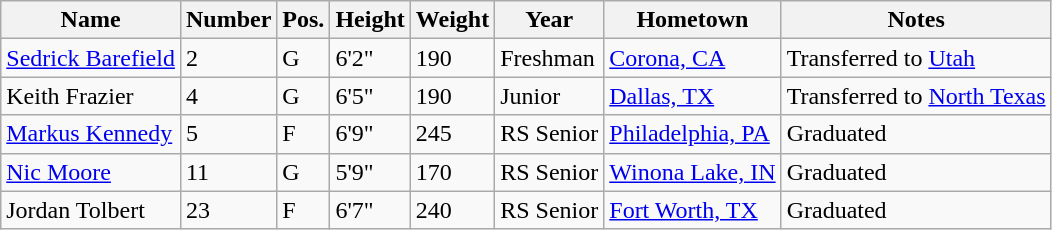<table class="wikitable sortable" border="1">
<tr>
<th>Name</th>
<th>Number</th>
<th>Pos.</th>
<th>Height</th>
<th>Weight</th>
<th>Year</th>
<th>Hometown</th>
<th class="unsortable">Notes</th>
</tr>
<tr>
<td><a href='#'>Sedrick Barefield</a></td>
<td>2</td>
<td>G</td>
<td>6'2"</td>
<td>190</td>
<td>Freshman</td>
<td><a href='#'>Corona, CA</a></td>
<td>Transferred to <a href='#'>Utah</a></td>
</tr>
<tr>
<td>Keith Frazier</td>
<td>4</td>
<td>G</td>
<td>6'5"</td>
<td>190</td>
<td>Junior</td>
<td><a href='#'>Dallas, TX</a></td>
<td>Transferred to <a href='#'>North Texas</a></td>
</tr>
<tr>
<td><a href='#'>Markus Kennedy</a></td>
<td>5</td>
<td>F</td>
<td>6'9"</td>
<td>245</td>
<td>RS Senior</td>
<td><a href='#'>Philadelphia, PA</a></td>
<td>Graduated</td>
</tr>
<tr>
<td><a href='#'>Nic Moore</a></td>
<td>11</td>
<td>G</td>
<td>5'9"</td>
<td>170</td>
<td>RS Senior</td>
<td><a href='#'>Winona Lake, IN</a></td>
<td>Graduated</td>
</tr>
<tr>
<td>Jordan Tolbert</td>
<td>23</td>
<td>F</td>
<td>6'7"</td>
<td>240</td>
<td>RS Senior</td>
<td><a href='#'>Fort Worth, TX</a></td>
<td>Graduated</td>
</tr>
</table>
